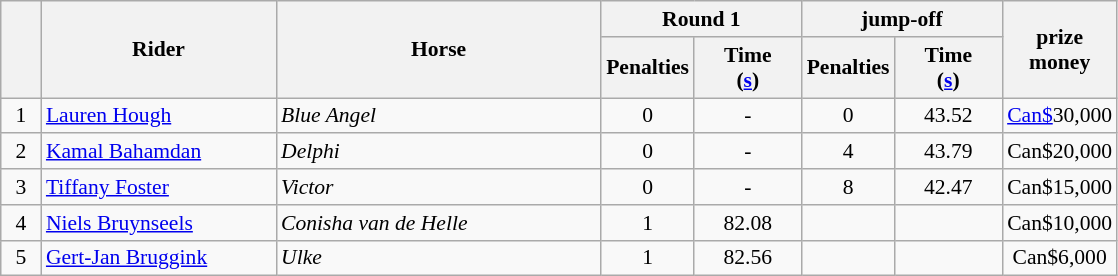<table class="wikitable" style="font-size: 90%">
<tr>
<th rowspan=2 width=20></th>
<th rowspan=2 width=150>Rider</th>
<th rowspan=2 width=210>Horse</th>
<th colspan=2>Round 1</th>
<th colspan=2>jump-off</th>
<th rowspan=2 width=65>prize<br>money</th>
</tr>
<tr>
<th width=55>Penalties</th>
<th width=65>Time<br>(<a href='#'>s</a>)</th>
<th width=55>Penalties</th>
<th width=65>Time<br>(<a href='#'>s</a>)</th>
</tr>
<tr>
<td align=center>1</td>
<td> <a href='#'>Lauren Hough</a></td>
<td><em>Blue Angel</em></td>
<td align=center>0</td>
<td align=center>-</td>
<td align=center>0</td>
<td align=center>43.52</td>
<td align=center><a href='#'>Can$</a>30,000</td>
</tr>
<tr>
<td align=center>2</td>
<td> <a href='#'>Kamal Bahamdan</a></td>
<td><em>Delphi</em></td>
<td align=center>0</td>
<td align=center>-</td>
<td align=center>4</td>
<td align=center>43.79</td>
<td align=center>Can$20,000</td>
</tr>
<tr>
<td align=center>3</td>
<td> <a href='#'>Tiffany Foster</a></td>
<td><em>Victor</em></td>
<td align=center>0</td>
<td align=center>-</td>
<td align=center>8</td>
<td align=center>42.47</td>
<td align=center>Can$15,000</td>
</tr>
<tr>
<td align=center>4</td>
<td> <a href='#'>Niels Bruynseels</a></td>
<td><em>Conisha van de Helle</em></td>
<td align=center>1</td>
<td align=center>82.08</td>
<td align=center></td>
<td align=center></td>
<td align=center>Can$10,000</td>
</tr>
<tr>
<td align=center>5</td>
<td> <a href='#'>Gert-Jan Bruggink</a></td>
<td><em>Ulke</em></td>
<td align=center>1</td>
<td align=center>82.56</td>
<td align=center></td>
<td align=center></td>
<td align=center>Can$6,000</td>
</tr>
</table>
